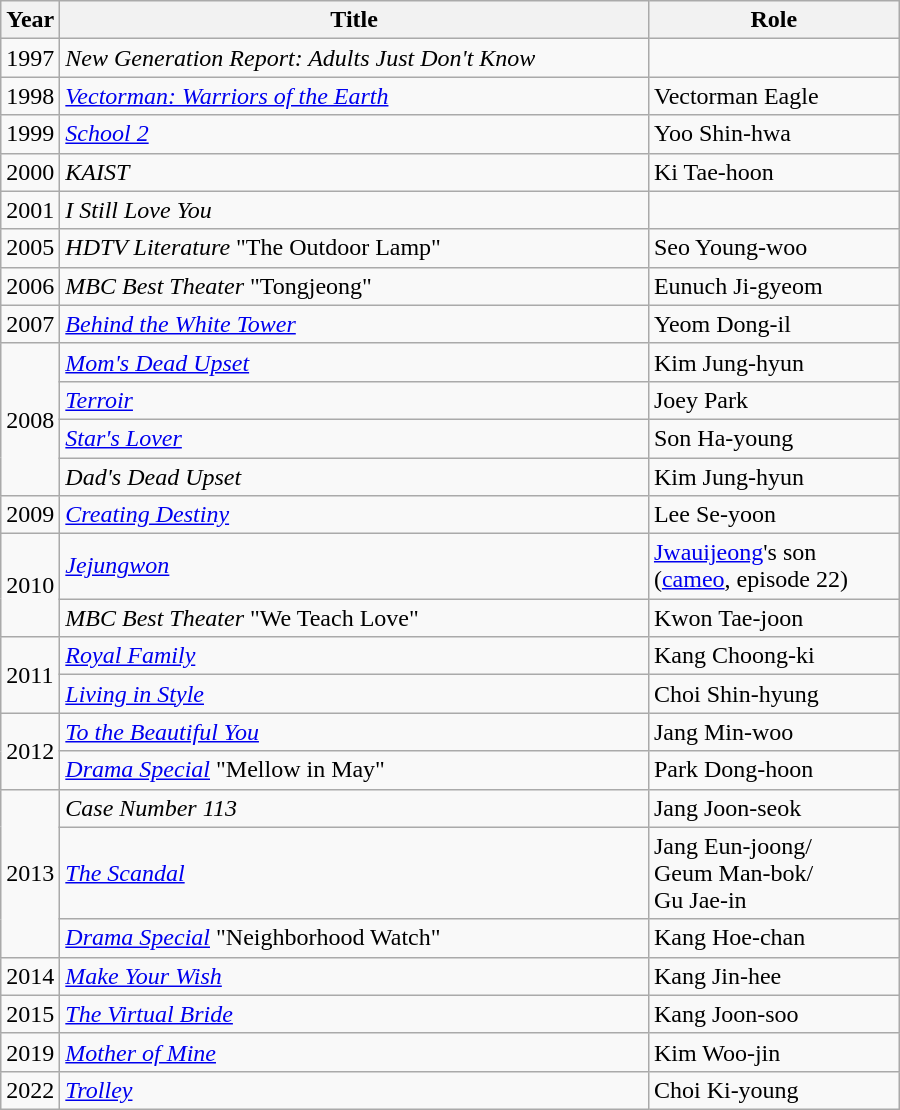<table class="wikitable" style="width:600px">
<tr>
<th width=10>Year</th>
<th>Title</th>
<th>Role</th>
</tr>
<tr>
<td>1997</td>
<td><em>New Generation Report: Adults Just Don't Know</em></td>
<td></td>
</tr>
<tr>
<td>1998</td>
<td><em><a href='#'>Vectorman: Warriors of the Earth</a></em></td>
<td>Vectorman Eagle</td>
</tr>
<tr>
<td>1999</td>
<td><em><a href='#'>School 2</a></em></td>
<td>Yoo Shin-hwa</td>
</tr>
<tr>
<td>2000</td>
<td><em>KAIST</em></td>
<td>Ki Tae-hoon</td>
</tr>
<tr>
<td>2001</td>
<td><em>I Still Love You</em></td>
<td></td>
</tr>
<tr>
<td>2005</td>
<td><em>HDTV Literature</em> "The Outdoor Lamp"</td>
<td>Seo Young-woo</td>
</tr>
<tr>
<td>2006</td>
<td><em>MBC Best Theater</em> "Tongjeong"</td>
<td>Eunuch Ji-gyeom</td>
</tr>
<tr>
<td>2007</td>
<td><em><a href='#'>Behind the White Tower</a></em></td>
<td>Yeom Dong-il</td>
</tr>
<tr>
<td rowspan=4>2008</td>
<td><em><a href='#'>Mom's Dead Upset</a></em></td>
<td>Kim Jung-hyun</td>
</tr>
<tr>
<td><em><a href='#'>Terroir</a></em></td>
<td>Joey Park</td>
</tr>
<tr>
<td><em><a href='#'>Star's Lover</a></em></td>
<td>Son Ha-young</td>
</tr>
<tr>
<td><em>Dad's Dead Upset</em></td>
<td>Kim Jung-hyun</td>
</tr>
<tr>
<td>2009</td>
<td><em><a href='#'>Creating Destiny</a></em></td>
<td>Lee Se-yoon</td>
</tr>
<tr>
<td rowspan=2>2010</td>
<td><em><a href='#'>Jejungwon</a></em></td>
<td><a href='#'>Jwauijeong</a>'s son <br> (<a href='#'>cameo</a>, episode 22)</td>
</tr>
<tr>
<td><em>MBC Best Theater</em> "We Teach Love"</td>
<td>Kwon Tae-joon</td>
</tr>
<tr>
<td rowspan=2>2011</td>
<td><em><a href='#'>Royal Family</a></em></td>
<td>Kang Choong-ki</td>
</tr>
<tr>
<td><em><a href='#'>Living in Style</a></em></td>
<td>Choi Shin-hyung</td>
</tr>
<tr>
<td rowspan=2>2012</td>
<td><em><a href='#'>To the Beautiful You</a></em></td>
<td>Jang Min-woo</td>
</tr>
<tr>
<td><em><a href='#'>Drama Special</a></em> "Mellow in May" </td>
<td>Park Dong-hoon</td>
</tr>
<tr>
<td rowspan=3>2013</td>
<td><em>Case Number 113</em></td>
<td>Jang Joon-seok</td>
</tr>
<tr>
<td><em><a href='#'>The Scandal</a></em></td>
<td>Jang Eun-joong/<br>Geum Man-bok/<br>Gu Jae-in</td>
</tr>
<tr>
<td><em><a href='#'>Drama Special</a></em> "Neighborhood Watch"</td>
<td>Kang Hoe-chan</td>
</tr>
<tr>
<td>2014</td>
<td><em><a href='#'>Make Your Wish</a></em></td>
<td>Kang Jin-hee</td>
</tr>
<tr>
<td>2015</td>
<td><em><a href='#'>The Virtual Bride</a></em></td>
<td>Kang Joon-soo</td>
</tr>
<tr>
<td>2019</td>
<td><em><a href='#'>Mother of Mine</a></em></td>
<td>Kim Woo-jin</td>
</tr>
<tr>
<td>2022</td>
<td><em><a href='#'>Trolley</a></em></td>
<td>Choi Ki-young</td>
</tr>
</table>
